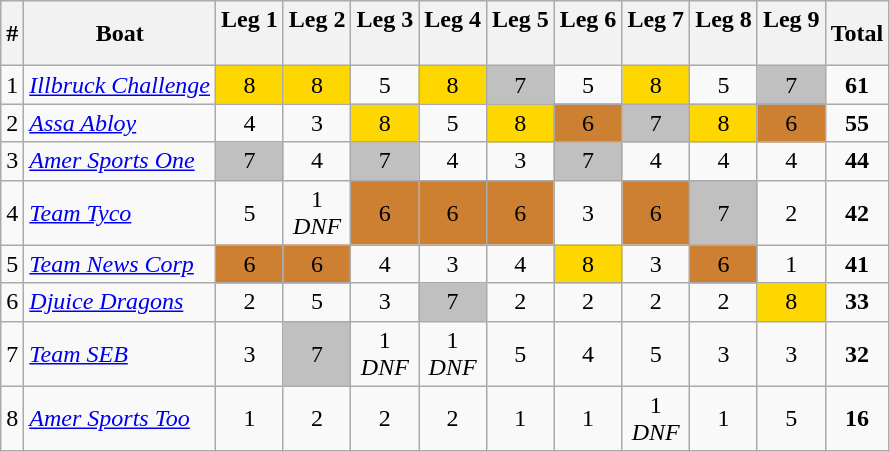<table class="wikitable" style="text-align: center;">
<tr>
<th>#</th>
<th>Boat</th>
<th>Leg 1<br><br></th>
<th>Leg 2<br><br></th>
<th>Leg 3<br><br></th>
<th>Leg 4<br><br></th>
<th>Leg 5<br><br></th>
<th>Leg 6<br><br></th>
<th>Leg 7<br><br></th>
<th>Leg 8<br><br></th>
<th>Leg 9<br><br></th>
<th>Total</th>
</tr>
<tr>
<td>1</td>
<td align=left><em><a href='#'>Illbruck Challenge</a></em></td>
<td style="background-color: gold;">8</td>
<td style="background-color: gold;">8</td>
<td>5</td>
<td style="background-color: gold;">8</td>
<td style="background-color: silver;">7</td>
<td>5</td>
<td style="background-color: gold;">8</td>
<td>5</td>
<td style="background-color: silver;">7</td>
<td><strong>61</strong></td>
</tr>
<tr>
<td>2</td>
<td align=left><em><a href='#'>Assa Abloy</a></em></td>
<td>4</td>
<td>3</td>
<td style="background-color: gold;">8</td>
<td>5</td>
<td style="background-color: gold;">8</td>
<td style="background-color: #cd7f32;">6</td>
<td style="background-color: silver;">7</td>
<td style="background-color: gold;">8</td>
<td style="background-color: #cd7f32;">6</td>
<td><strong>55</strong></td>
</tr>
<tr>
<td>3</td>
<td align=left><em><a href='#'>Amer Sports One</a></em></td>
<td style="background-color: silver;">7</td>
<td>4</td>
<td style="background-color: silver;">7</td>
<td>4</td>
<td>3</td>
<td style="background-color: silver;">7</td>
<td>4</td>
<td>4</td>
<td>4</td>
<td><strong>44</strong></td>
</tr>
<tr>
<td>4</td>
<td align=left><em><a href='#'>Team Tyco</a></em></td>
<td>5</td>
<td>1 <br><em>DNF</em></td>
<td style="background-color: #cd7f32;">6</td>
<td style="background-color: #cd7f32;">6</td>
<td style="background-color: #cd7f32;">6</td>
<td>3</td>
<td style="background-color: #cd7f32;">6</td>
<td style="background-color: silver;">7</td>
<td>2</td>
<td><strong>42</strong></td>
</tr>
<tr>
<td>5</td>
<td align=left><em><a href='#'>Team News Corp</a></em></td>
<td style="background-color: #cd7f32;">6</td>
<td style="background-color: #cd7f32;">6</td>
<td>4</td>
<td>3</td>
<td>4</td>
<td style="background-color: gold;">8</td>
<td>3</td>
<td style="background-color: #cd7f32;">6</td>
<td>1</td>
<td><strong>41</strong></td>
</tr>
<tr>
<td>6</td>
<td align=left><em><a href='#'>Djuice Dragons</a></em></td>
<td>2</td>
<td>5</td>
<td>3</td>
<td style="background-color: silver;">7</td>
<td>2</td>
<td>2</td>
<td>2</td>
<td>2</td>
<td style="background-color: gold;">8</td>
<td><strong>33</strong></td>
</tr>
<tr>
<td>7</td>
<td align=left><em><a href='#'>Team SEB</a></em></td>
<td>3</td>
<td style="background-color: silver;">7</td>
<td>1 <br><em>DNF</em></td>
<td>1 <br><em>DNF</em></td>
<td>5</td>
<td>4</td>
<td>5</td>
<td>3</td>
<td>3</td>
<td><strong>32</strong></td>
</tr>
<tr>
<td>8</td>
<td align=left><em><a href='#'>Amer Sports Too</a></em></td>
<td>1</td>
<td>2</td>
<td>2</td>
<td>2</td>
<td>1</td>
<td>1</td>
<td>1 <br><em>DNF</em></td>
<td>1</td>
<td>5</td>
<td><strong>16</strong></td>
</tr>
</table>
